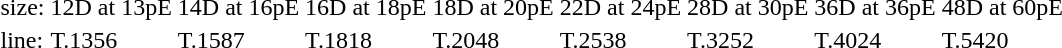<table style="margin-left:40px;">
<tr>
<td>size:</td>
<td>12D at 13pE</td>
<td>14D at 16pE</td>
<td>16D at 18pE</td>
<td>18D at 20pE</td>
<td>22D at 24pE</td>
<td>28D at 30pE</td>
<td>36D at 36pE</td>
<td>48D at 60pE</td>
</tr>
<tr>
<td>line:</td>
<td>T.1356</td>
<td>T.1587</td>
<td>T.1818</td>
<td>T.2048</td>
<td>T.2538</td>
<td>T.3252</td>
<td>T.4024</td>
<td>T.5420</td>
</tr>
</table>
